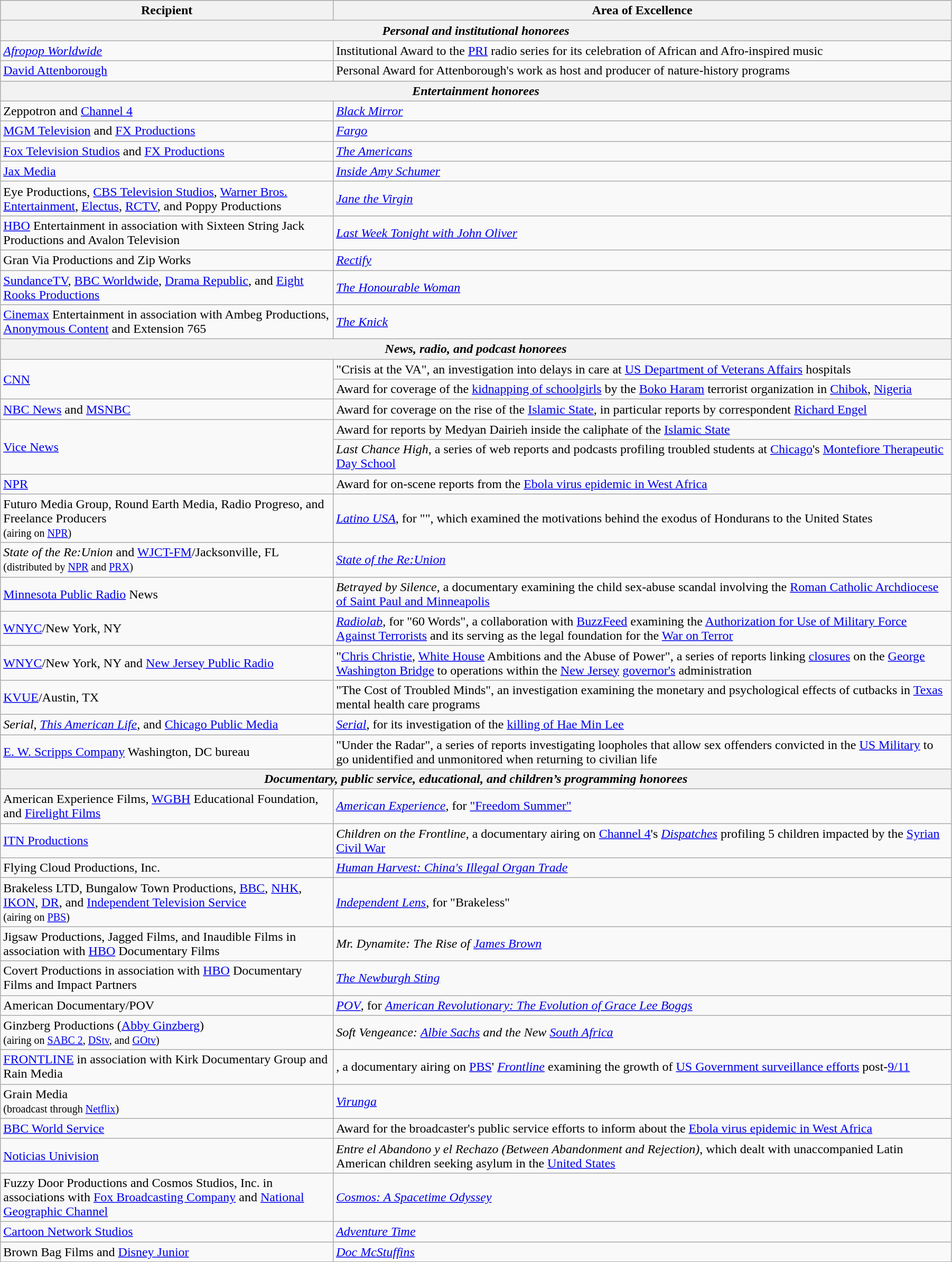<table class="wikitable" style="width:95%">
<tr style="background:#ccc;">
<th style="width:35%;">Recipient</th>
<th style="width:65%;">Area of Excellence</th>
</tr>
<tr>
<th colspan="2"><em>Personal and institutional honorees</em></th>
</tr>
<tr>
<td><em><a href='#'>Afropop Worldwide</a></em></td>
<td>Institutional Award to the <a href='#'>PRI</a> radio series for its celebration of African and Afro-inspired music</td>
</tr>
<tr>
<td><a href='#'>David Attenborough</a></td>
<td>Personal Award for Attenborough's work as host and producer of nature-history programs</td>
</tr>
<tr>
<th colspan="2"><em>Entertainment honorees</em></th>
</tr>
<tr>
<td>Zeppotron and <a href='#'>Channel 4</a></td>
<td><em><a href='#'>Black Mirror</a></em></td>
</tr>
<tr>
<td><a href='#'>MGM Television</a> and <a href='#'>FX Productions</a></td>
<td><em><a href='#'>Fargo</a></em></td>
</tr>
<tr>
<td><a href='#'>Fox Television Studios</a> and <a href='#'>FX Productions</a></td>
<td><em><a href='#'>The Americans</a></em></td>
</tr>
<tr>
<td><a href='#'>Jax Media</a></td>
<td><em><a href='#'>Inside Amy Schumer</a></em></td>
</tr>
<tr>
<td>Eye Productions, <a href='#'>CBS Television Studios</a>, <a href='#'>Warner Bros. Entertainment</a>, <a href='#'>Electus</a>, <a href='#'>RCTV</a>, and Poppy Productions</td>
<td><em><a href='#'>Jane the Virgin</a></em></td>
</tr>
<tr>
<td><a href='#'>HBO</a> Entertainment in association with Sixteen String Jack Productions and Avalon Television</td>
<td><em><a href='#'>Last Week Tonight with John Oliver</a></em></td>
</tr>
<tr>
<td>Gran Via Productions and Zip Works</td>
<td><em><a href='#'>Rectify</a></em></td>
</tr>
<tr>
<td><a href='#'>SundanceTV</a>, <a href='#'>BBC Worldwide</a>, <a href='#'>Drama Republic</a>, and <a href='#'>Eight Rooks Productions</a></td>
<td><em><a href='#'>The Honourable Woman</a></em></td>
</tr>
<tr>
<td><a href='#'>Cinemax</a> Entertainment in association with Ambeg Productions, <a href='#'>Anonymous Content</a> and Extension 765</td>
<td><em><a href='#'>The Knick</a></em></td>
</tr>
<tr>
<th colspan="2"><em>News, radio, and podcast honorees</em></th>
</tr>
<tr>
<td rowspan="2"><a href='#'>CNN</a></td>
<td>"Crisis at the VA", an investigation into delays in care at <a href='#'>US Department of Veterans Affairs</a> hospitals</td>
</tr>
<tr>
<td>Award for coverage of the <a href='#'>kidnapping of schoolgirls</a> by the <a href='#'>Boko Haram</a> terrorist organization in <a href='#'>Chibok</a>, <a href='#'>Nigeria</a></td>
</tr>
<tr>
<td><a href='#'>NBC News</a> and <a href='#'>MSNBC</a></td>
<td>Award for coverage on the rise of the <a href='#'>Islamic State</a>, in particular reports by correspondent <a href='#'>Richard Engel</a></td>
</tr>
<tr>
<td rowspan="2"><a href='#'>Vice News</a></td>
<td>Award for reports by Medyan Dairieh inside the caliphate of the <a href='#'>Islamic State</a></td>
</tr>
<tr>
<td><em>Last Chance High</em>, a series of web reports and podcasts profiling troubled students at <a href='#'>Chicago</a>'s <a href='#'>Montefiore Therapeutic Day School</a></td>
</tr>
<tr>
<td><a href='#'>NPR</a></td>
<td>Award for on-scene reports from the <a href='#'>Ebola virus epidemic in West Africa</a></td>
</tr>
<tr>
<td>Futuro Media Group, Round Earth Media, Radio Progreso, and Freelance Producers<br><small>(airing on <a href='#'>NPR</a>)</small></td>
<td><em><a href='#'>Latino USA</a></em>, for "", which examined the motivations behind the exodus of Hondurans to the United States</td>
</tr>
<tr>
<td><em>State of the Re:Union</em> and <a href='#'>WJCT-FM</a>/Jacksonville, FL<br><small>(distributed by <a href='#'>NPR</a> and <a href='#'>PRX</a>)</small></td>
<td><em><a href='#'>State of the Re:Union</a></em></td>
</tr>
<tr>
<td><a href='#'>Minnesota Public Radio</a> News</td>
<td><em>Betrayed by Silence</em>, a documentary examining the child sex-abuse scandal involving the <a href='#'>Roman Catholic Archdiocese of Saint Paul and Minneapolis</a></td>
</tr>
<tr>
<td><a href='#'>WNYC</a>/New York, NY</td>
<td><em><a href='#'>Radiolab</a></em>, for "60 Words", a collaboration with <a href='#'>BuzzFeed</a> examining the <a href='#'>Authorization for Use of Military Force Against Terrorists</a> and its serving as the legal foundation for the <a href='#'>War on Terror</a></td>
</tr>
<tr>
<td><a href='#'>WNYC</a>/New York, NY and <a href='#'>New Jersey Public Radio</a></td>
<td>"<a href='#'>Chris Christie</a>, <a href='#'>White House</a> Ambitions and the Abuse of Power", a series of reports linking <a href='#'>closures</a> on the <a href='#'>George Washington Bridge</a> to operations within the <a href='#'>New Jersey</a> <a href='#'>governor's</a> administration</td>
</tr>
<tr>
<td><a href='#'>KVUE</a>/Austin, TX</td>
<td>"The Cost of Troubled Minds", an investigation examining the monetary and psychological effects of cutbacks in <a href='#'>Texas</a> mental health care programs</td>
</tr>
<tr>
<td><em>Serial</em>, <em><a href='#'>This American Life</a></em>, and <a href='#'>Chicago Public Media</a></td>
<td><em><a href='#'>Serial</a></em>, for its investigation of the <a href='#'>killing of Hae Min Lee</a></td>
</tr>
<tr>
<td><a href='#'>E. W. Scripps Company</a> Washington, DC bureau</td>
<td>"Under the Radar", a series of reports investigating loopholes that allow sex offenders convicted in the <a href='#'>US Military</a> to go unidentified and unmonitored when returning to civilian life</td>
</tr>
<tr>
<th colspan="2"><em>Documentary, public service, educational, and children’s programming honorees</em></th>
</tr>
<tr>
<td>American Experience Films, <a href='#'>WGBH</a> Educational Foundation, and <a href='#'>Firelight Films</a></td>
<td><em><a href='#'>American Experience</a></em>, for <a href='#'>"Freedom Summer"</a></td>
</tr>
<tr>
<td><a href='#'>ITN Productions</a></td>
<td><em>Children on the Frontline</em>, a documentary airing on <a href='#'>Channel 4</a>'s <em><a href='#'>Dispatches</a></em> profiling 5 children impacted by the <a href='#'>Syrian Civil War</a></td>
</tr>
<tr>
<td>Flying Cloud Productions, Inc.</td>
<td><em><a href='#'>Human Harvest: China's Illegal Organ Trade</a></em></td>
</tr>
<tr>
<td>Brakeless LTD, Bungalow Town Productions, <a href='#'>BBC</a>, <a href='#'>NHK</a>, <a href='#'>IKON</a>, <a href='#'>DR</a>, and <a href='#'>Independent Television Service</a><br><small>(airing on <a href='#'>PBS</a>)</small></td>
<td><em><a href='#'>Independent Lens</a></em>, for "Brakeless"</td>
</tr>
<tr>
<td>Jigsaw Productions, Jagged Films, and Inaudible Films in association with <a href='#'>HBO</a> Documentary Films</td>
<td><em>Mr. Dynamite: The Rise of <a href='#'>James Brown</a></em></td>
</tr>
<tr>
<td>Covert Productions in association with <a href='#'>HBO</a> Documentary Films and Impact Partners</td>
<td><em><a href='#'>The Newburgh Sting</a></em></td>
</tr>
<tr>
<td>American Documentary/POV</td>
<td><em><a href='#'>POV</a></em>, for <em><a href='#'>American Revolutionary: The Evolution of Grace Lee Boggs</a></em></td>
</tr>
<tr>
<td>Ginzberg Productions (<a href='#'>Abby Ginzberg</a>)<br><small>(airing on <a href='#'>SABC 2</a>, <a href='#'>DStv</a>, and <a href='#'>GOtv</a>)</small></td>
<td><em>Soft Vengeance: <a href='#'>Albie Sachs</a> and the New <a href='#'>South Africa</a></em></td>
</tr>
<tr>
<td><a href='#'>FRONTLINE</a> in association with Kirk Documentary Group and Rain Media</td>
<td><em></em>, a documentary airing on <a href='#'>PBS</a>' <em><a href='#'>Frontline</a></em> examining the growth of <a href='#'>US Government surveillance efforts</a> post-<a href='#'>9/11</a></td>
</tr>
<tr>
<td>Grain Media<br><small>(broadcast through <a href='#'>Netflix</a>)</small></td>
<td><em><a href='#'>Virunga</a></em></td>
</tr>
<tr>
<td><a href='#'>BBC World Service</a></td>
<td>Award for the broadcaster's public service efforts to inform about the <a href='#'>Ebola virus epidemic in West Africa</a></td>
</tr>
<tr>
<td><a href='#'>Noticias Univision</a></td>
<td><em>Entre el Abandono y el Rechazo (Between Abandonment and Rejection)</em>, which dealt with unaccompanied Latin American children seeking asylum in the <a href='#'>United States</a></td>
</tr>
<tr>
<td>Fuzzy Door Productions and Cosmos Studios, Inc. in associations with <a href='#'>Fox Broadcasting Company</a> and <a href='#'>National Geographic Channel</a></td>
<td><em><a href='#'>Cosmos: A Spacetime Odyssey</a></em></td>
</tr>
<tr>
<td><a href='#'>Cartoon Network Studios</a></td>
<td><em><a href='#'>Adventure Time</a></em></td>
</tr>
<tr>
<td>Brown Bag Films and <a href='#'>Disney Junior</a></td>
<td><em><a href='#'>Doc McStuffins</a></em></td>
</tr>
</table>
